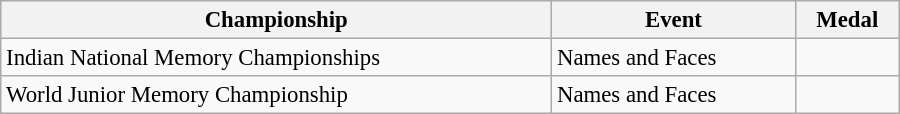<table class="wikitable sortable"  style="width:600px; font-size:95%;">
<tr>
<th style="text-align:center;">Championship</th>
<th style="text-align:center;">Event</th>
<th style="text-align:center;">Medal</th>
</tr>
<tr>
<td> Indian National Memory Championships</td>
<td>Names and Faces</td>
<td style="text-align:left;"></td>
</tr>
<tr>
<td> World Junior Memory Championship</td>
<td>Names and Faces</td>
<td style="text-align:left;"></td>
</tr>
</table>
